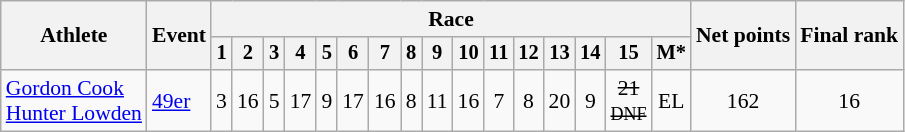<table class="wikitable" style="font-size:90%">
<tr>
<th rowspan=2>Athlete</th>
<th rowspan=2>Event</th>
<th colspan=16>Race</th>
<th rowspan=2>Net points</th>
<th rowspan=2>Final rank</th>
</tr>
<tr style="font-size:95%">
<th>1</th>
<th>2</th>
<th>3</th>
<th>4</th>
<th>5</th>
<th>6</th>
<th>7</th>
<th>8</th>
<th>9</th>
<th>10</th>
<th>11</th>
<th>12</th>
<th>13</th>
<th>14</th>
<th>15</th>
<th>M*</th>
</tr>
<tr align=center>
<td align=left><a href='#'>Gordon Cook</a><br><a href='#'>Hunter Lowden</a></td>
<td align=left><a href='#'>49er</a></td>
<td>3</td>
<td>16</td>
<td>5</td>
<td>17</td>
<td>9</td>
<td>17</td>
<td>16</td>
<td>8</td>
<td>11</td>
<td>16</td>
<td>7</td>
<td>8</td>
<td>20</td>
<td>9</td>
<td><s>21<small><br>DNF</small></s></td>
<td>EL</td>
<td>162</td>
<td>16</td>
</tr>
</table>
